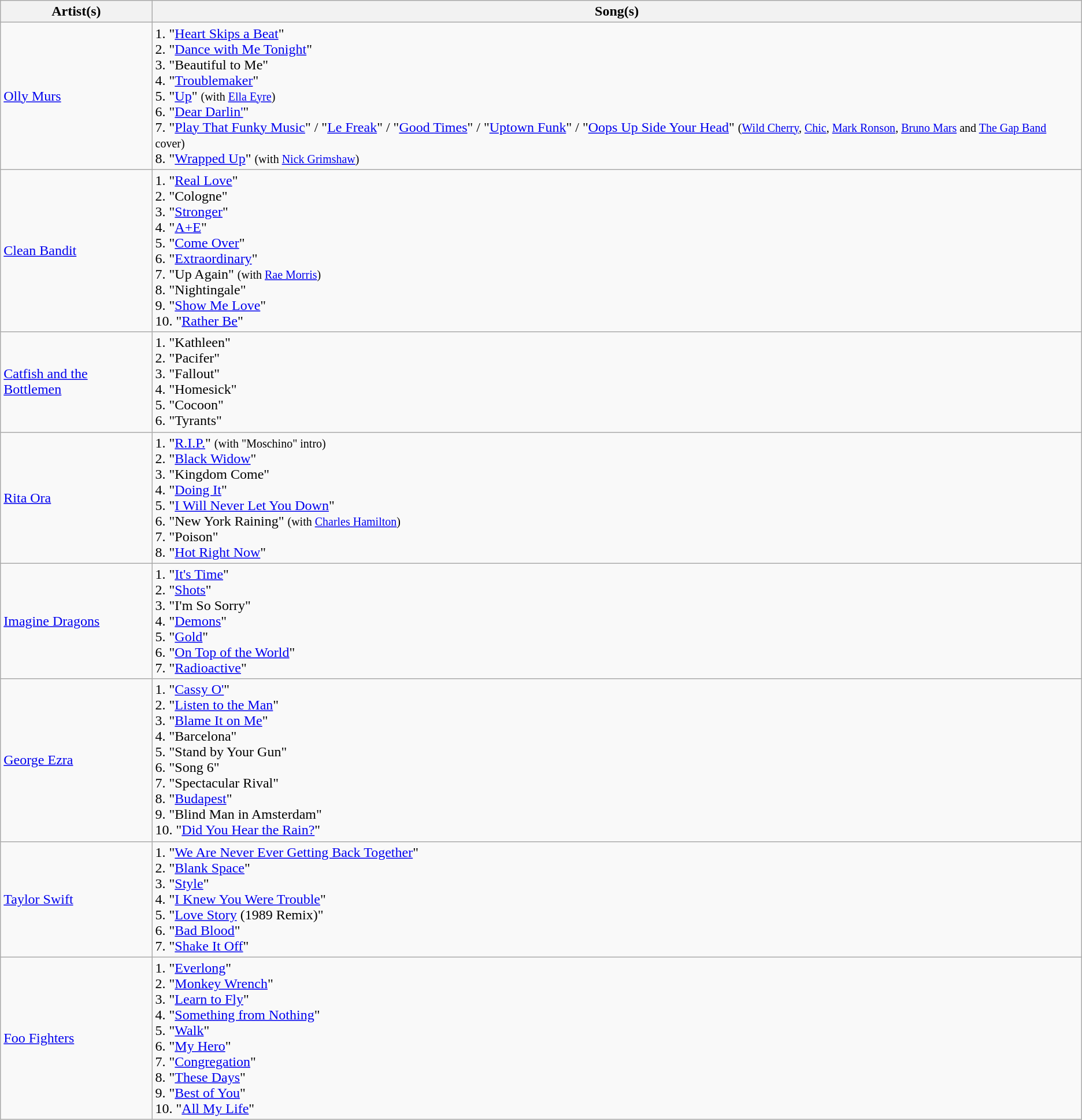<table class="wikitable">
<tr>
<th>Artist(s)</th>
<th>Song(s)</th>
</tr>
<tr>
<td><a href='#'>Olly Murs</a></td>
<td>1. "<a href='#'>Heart Skips a Beat</a>"<br> 2. "<a href='#'>Dance with Me Tonight</a>"<br> 3. "Beautiful to Me"<br> 4. "<a href='#'>Troublemaker</a>"<br> 5. "<a href='#'>Up</a>" <small>(with <a href='#'>Ella Eyre</a>)</small><br> 6. "<a href='#'>Dear Darlin'</a>"<br> 7. "<a href='#'>Play That Funky Music</a>" / "<a href='#'>Le Freak</a>" / "<a href='#'>Good Times</a>" / "<a href='#'>Uptown Funk</a>" / "<a href='#'>Oops Up Side Your Head</a>" <small>(<a href='#'>Wild Cherry</a>, <a href='#'>Chic</a>, <a href='#'>Mark Ronson</a>, <a href='#'>Bruno Mars</a> and <a href='#'>The Gap Band</a> cover)</small><br> 8. "<a href='#'>Wrapped Up</a>" <small>(with <a href='#'>Nick Grimshaw</a>)</small></td>
</tr>
<tr>
<td><a href='#'>Clean Bandit</a></td>
<td>1. "<a href='#'>Real Love</a>"<br> 2. "Cologne"<br> 3. "<a href='#'>Stronger</a>"<br> 4. "<a href='#'>A+E</a>"<br> 5. "<a href='#'>Come Over</a>"<br> 6. "<a href='#'>Extraordinary</a>"<br> 7. "Up Again" <small>(with <a href='#'>Rae Morris</a>)</small><br> 8. "Nightingale"<br> 9. "<a href='#'>Show Me Love</a>"<br> 10. "<a href='#'>Rather Be</a>"</td>
</tr>
<tr>
<td><a href='#'>Catfish and the Bottlemen</a></td>
<td>1. "Kathleen"<br> 2. "Pacifer"<br> 3. "Fallout"<br> 4. "Homesick"<br> 5. "Cocoon"<br> 6. "Tyrants"</td>
</tr>
<tr>
<td><a href='#'>Rita Ora</a></td>
<td>1. "<a href='#'>R.I.P.</a>" <small>(with "Moschino" intro)</small><br>2. "<a href='#'>Black Widow</a>"<br> 3. "Kingdom Come"<br> 4. "<a href='#'>Doing It</a>"<br> 5. "<a href='#'>I Will Never Let You Down</a>"<br> 6. "New York Raining" <small>(with <a href='#'>Charles Hamilton</a>)</small><br> 7. "Poison"<br> 8. "<a href='#'>Hot Right Now</a>"</td>
</tr>
<tr>
<td><a href='#'>Imagine Dragons</a></td>
<td>1. "<a href='#'>It's Time</a>"<br> 2. "<a href='#'>Shots</a>"<br> 3. "I'm So Sorry"<br> 4. "<a href='#'>Demons</a>"<br> 5. "<a href='#'>Gold</a>"<br> 6. "<a href='#'>On Top of the World</a>"<br> 7. "<a href='#'>Radioactive</a>"</td>
</tr>
<tr>
<td><a href='#'>George Ezra</a></td>
<td>1. "<a href='#'>Cassy O'</a>"<br> 2. "<a href='#'>Listen to the Man</a>"<br> 3. "<a href='#'>Blame It on Me</a>"<br> 4. "Barcelona"<br> 5. "Stand by Your Gun"<br> 6. "Song 6"<br> 7. "Spectacular Rival"<br> 8. "<a href='#'>Budapest</a>"<br> 9. "Blind Man in Amsterdam"<br> 10. "<a href='#'>Did You Hear the Rain?</a>"</td>
</tr>
<tr>
<td><a href='#'>Taylor Swift</a></td>
<td>1. "<a href='#'>We Are Never Ever Getting Back Together</a>"<br> 2. "<a href='#'>Blank Space</a>"<br> 3. "<a href='#'>Style</a>"<br> 4. "<a href='#'>I Knew You Were Trouble</a>"<br> 5. "<a href='#'>Love Story</a> (1989 Remix)"<br> 6. "<a href='#'>Bad Blood</a>"<br> 7. "<a href='#'>Shake It Off</a>"</td>
</tr>
<tr>
<td><a href='#'>Foo Fighters</a></td>
<td>1. "<a href='#'>Everlong</a>"<br> 2. "<a href='#'>Monkey Wrench</a>"<br> 3. "<a href='#'>Learn to Fly</a>"<br> 4. "<a href='#'>Something from Nothing</a>"<br> 5. "<a href='#'>Walk</a>"<br> 6. "<a href='#'>My Hero</a>"<br> 7. "<a href='#'>Congregation</a>"<br> 8. "<a href='#'>These Days</a>"<br> 9. "<a href='#'>Best of You</a>"<br> 10. "<a href='#'>All My Life</a>"</td>
</tr>
</table>
